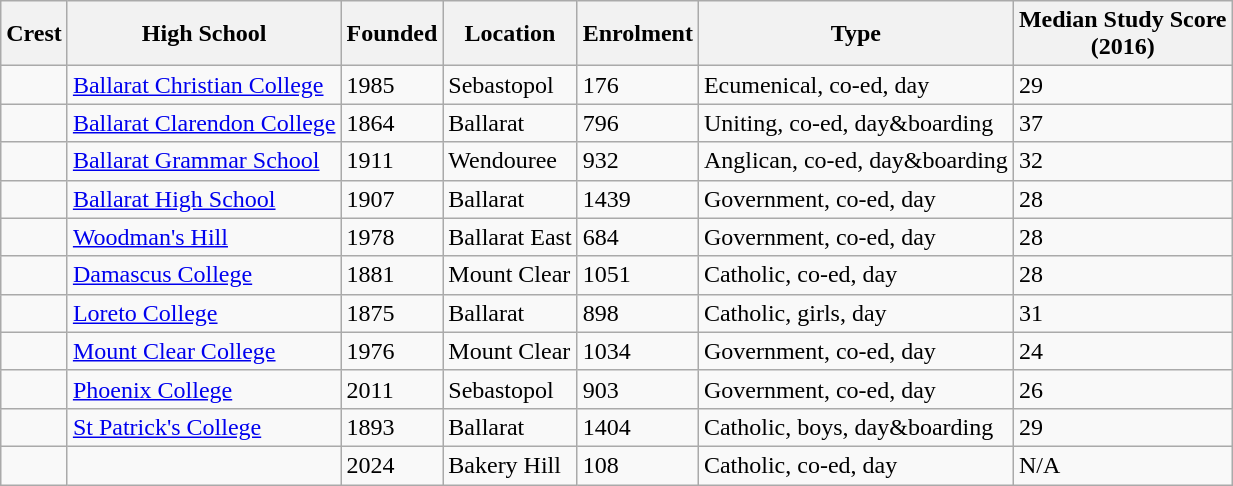<table class="wikitable sortable">
<tr>
<th>Crest</th>
<th>High School</th>
<th>Founded</th>
<th>Location</th>
<th>Enrolment</th>
<th>Type</th>
<th>Median Study Score<br>(2016)</th>
</tr>
<tr>
<td></td>
<td><a href='#'>Ballarat Christian College</a></td>
<td>1985</td>
<td>Sebastopol</td>
<td>176 </td>
<td>Ecumenical, co-ed, day</td>
<td>29</td>
</tr>
<tr>
<td></td>
<td><a href='#'>Ballarat Clarendon College</a></td>
<td>1864</td>
<td>Ballarat</td>
<td>796</td>
<td>Uniting, co-ed, day&boarding</td>
<td>37</td>
</tr>
<tr>
<td></td>
<td><a href='#'>Ballarat Grammar School</a></td>
<td>1911</td>
<td>Wendouree</td>
<td>932</td>
<td>Anglican, co-ed, day&boarding</td>
<td>32</td>
</tr>
<tr>
<td></td>
<td><a href='#'>Ballarat High School</a></td>
<td>1907</td>
<td>Ballarat</td>
<td>1439</td>
<td>Government, co-ed, day</td>
<td>28</td>
</tr>
<tr>
<td></td>
<td><a href='#'>Woodman's Hill</a></td>
<td>1978</td>
<td>Ballarat East</td>
<td>684</td>
<td>Government, co-ed, day</td>
<td>28</td>
</tr>
<tr>
<td></td>
<td><a href='#'>Damascus College</a></td>
<td>1881</td>
<td>Mount Clear</td>
<td>1051</td>
<td>Catholic, co-ed, day</td>
<td>28</td>
</tr>
<tr>
<td></td>
<td><a href='#'>Loreto College</a></td>
<td>1875</td>
<td>Ballarat</td>
<td>898</td>
<td>Catholic, girls, day</td>
<td>31</td>
</tr>
<tr>
<td></td>
<td><a href='#'>Mount Clear College</a></td>
<td>1976</td>
<td>Mount Clear</td>
<td>1034</td>
<td>Government, co-ed, day</td>
<td>24</td>
</tr>
<tr>
<td></td>
<td><a href='#'>Phoenix College</a></td>
<td>2011</td>
<td>Sebastopol</td>
<td>903</td>
<td>Government, co-ed, day</td>
<td>26</td>
</tr>
<tr>
<td></td>
<td><a href='#'>St Patrick's College</a></td>
<td>1893</td>
<td>Ballarat</td>
<td>1404</td>
<td>Catholic, boys, day&boarding</td>
<td>29</td>
</tr>
<tr>
<td></td>
<td></td>
<td>2024</td>
<td>Bakery Hill</td>
<td>108</td>
<td>Catholic, co-ed, day</td>
<td>N/A</td>
</tr>
</table>
